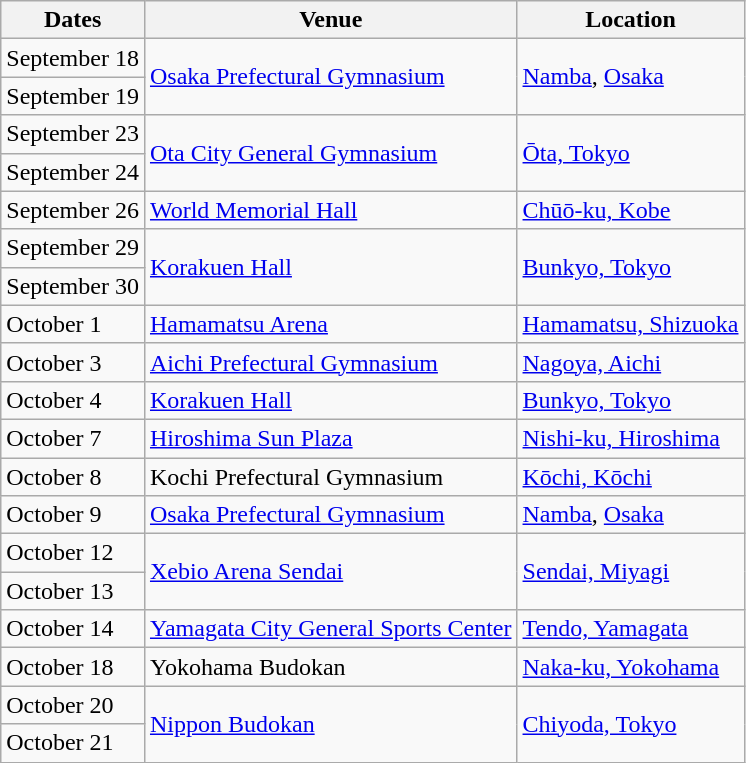<table class="wikitable style=">
<tr>
<th scope="col">Dates</th>
<th scope="col">Venue</th>
<th scope="col">Location</th>
</tr>
<tr>
<td>September 18</td>
<td rowspan="2"><a href='#'>Osaka Prefectural Gymnasium</a></td>
<td rowspan="2"><a href='#'>Namba</a>, <a href='#'>Osaka</a></td>
</tr>
<tr>
<td>September 19</td>
</tr>
<tr>
<td>September 23</td>
<td rowspan="2"><a href='#'>Ota City General Gymnasium</a></td>
<td rowspan="2"><a href='#'>Ōta, Tokyo</a></td>
</tr>
<tr>
<td>September 24</td>
</tr>
<tr>
<td>September 26</td>
<td><a href='#'>World Memorial Hall</a></td>
<td><a href='#'>Chūō-ku, Kobe</a></td>
</tr>
<tr>
<td>September 29</td>
<td rowspan="2"><a href='#'>Korakuen Hall</a></td>
<td rowspan="2"><a href='#'>Bunkyo, Tokyo</a></td>
</tr>
<tr>
<td>September 30</td>
</tr>
<tr>
<td>October 1</td>
<td><a href='#'>Hamamatsu Arena</a></td>
<td><a href='#'>Hamamatsu, Shizuoka</a></td>
</tr>
<tr>
<td>October 3</td>
<td><a href='#'>Aichi Prefectural Gymnasium</a></td>
<td><a href='#'>Nagoya, Aichi</a></td>
</tr>
<tr>
<td>October 4</td>
<td><a href='#'>Korakuen Hall</a></td>
<td><a href='#'>Bunkyo, Tokyo</a></td>
</tr>
<tr>
<td>October 7</td>
<td><a href='#'>Hiroshima Sun Plaza</a></td>
<td><a href='#'>Nishi-ku, Hiroshima</a></td>
</tr>
<tr>
<td>October 8</td>
<td>Kochi Prefectural Gymnasium</td>
<td><a href='#'>Kōchi, Kōchi</a></td>
</tr>
<tr>
<td>October 9</td>
<td><a href='#'>Osaka Prefectural Gymnasium</a></td>
<td><a href='#'>Namba</a>, <a href='#'>Osaka</a></td>
</tr>
<tr>
<td>October 12</td>
<td rowspan="2"><a href='#'>Xebio Arena Sendai</a></td>
<td rowspan="2"><a href='#'>Sendai, Miyagi</a></td>
</tr>
<tr>
<td>October 13</td>
</tr>
<tr>
<td>October 14</td>
<td><a href='#'>Yamagata City General Sports Center</a></td>
<td><a href='#'>Tendo, Yamagata</a></td>
</tr>
<tr>
<td>October 18</td>
<td>Yokohama Budokan</td>
<td><a href='#'>Naka-ku, Yokohama</a></td>
</tr>
<tr>
<td>October 20</td>
<td rowspan="2"><a href='#'>Nippon Budokan</a></td>
<td rowspan="2"><a href='#'>Chiyoda, Tokyo</a></td>
</tr>
<tr>
<td>October 21</td>
</tr>
</table>
